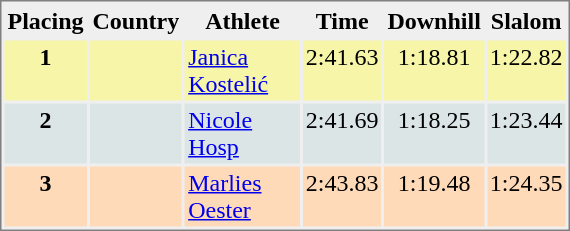<table style="border-style:solid;border-width:1px;border-color:#808080;background-color:#EFEFEF" cellspacing="2" cellpadding="2" width="380px">
<tr bgcolor="#EFEFEF">
<th>Placing</th>
<th>Country</th>
<th>Athlete</th>
<th>Time</th>
<th>Downhill</th>
<th>Slalom</th>
</tr>
<tr align="center" valign="top" bgcolor="#F7F6A8">
<th>1</th>
<td></td>
<td align="left"><a href='#'>Janica Kostelić</a></td>
<td align="left">2:41.63</td>
<td>1:18.81</td>
<td>1:22.82</td>
</tr>
<tr align="center" valign="top" bgcolor="#DCE5E5">
<th>2</th>
<td></td>
<td align="left"><a href='#'>Nicole Hosp</a></td>
<td align="left">2:41.69</td>
<td>1:18.25</td>
<td>1:23.44</td>
</tr>
<tr align="center" valign="top" bgcolor="#FFDAB9">
<th>3</th>
<td></td>
<td align="left"><a href='#'>Marlies Oester</a></td>
<td align="left">2:43.83</td>
<td>1:19.48</td>
<td>1:24.35</td>
</tr>
</table>
